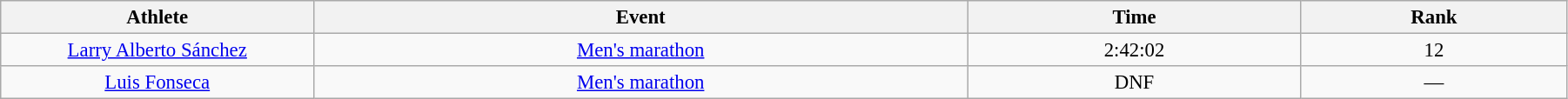<table class="wikitable" style="font-size:95%; text-align:center;" width="95%">
<tr>
<th>Athlete</th>
<th>Event</th>
<th>Time</th>
<th>Rank</th>
</tr>
<tr>
<td width=20%><a href='#'>Larry Alberto Sánchez</a></td>
<td><a href='#'>Men's marathon</a></td>
<td>2:42:02</td>
<td>12</td>
</tr>
<tr>
<td width=20%><a href='#'>Luis Fonseca</a></td>
<td><a href='#'>Men's marathon</a></td>
<td>DNF</td>
<td>—</td>
</tr>
</table>
